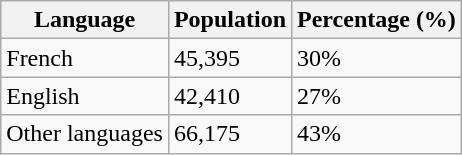<table class="wikitable">
<tr>
<th>Language</th>
<th>Population</th>
<th>Percentage (%)</th>
</tr>
<tr>
<td>French</td>
<td>45,395</td>
<td>30%</td>
</tr>
<tr>
<td>English</td>
<td>42,410</td>
<td>27%</td>
</tr>
<tr>
<td>Other languages</td>
<td>66,175</td>
<td>43%</td>
</tr>
</table>
